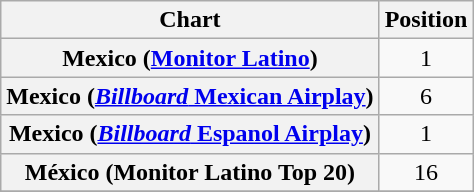<table class="wikitable plainrowheaders" style="text-align:center;">
<tr>
<th>Chart</th>
<th>Position</th>
</tr>
<tr>
<th scope="row">Mexico (<a href='#'>Monitor Latino</a>)</th>
<td>1</td>
</tr>
<tr>
<th scope="row">Mexico (<a href='#'><em>Billboard</em> Mexican Airplay</a>)</th>
<td>6</td>
</tr>
<tr>
<th scope="row">Mexico (<a href='#'><em>Billboard</em> Espanol Airplay</a>)</th>
<td>1</td>
</tr>
<tr>
<th scope="row">México (Monitor Latino Top 20)</th>
<td>16</td>
</tr>
<tr>
</tr>
</table>
